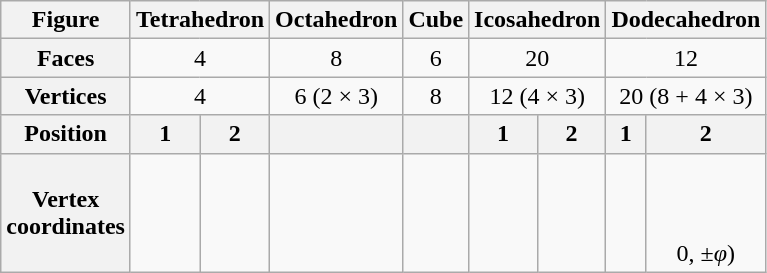<table class=wikitable style="text-align:center;">
<tr>
<th scope="row">Figure</th>
<th colspan=2>Tetrahedron</th>
<th>Octahedron</th>
<th>Cube</th>
<th colspan=2>Icosahedron</th>
<th colspan=2>Dodecahedron</th>
</tr>
<tr>
<th scope="row">Faces</th>
<td colspan=2>4</td>
<td>8</td>
<td>6</td>
<td colspan=2>20</td>
<td colspan=2>12</td>
</tr>
<tr>
<th scope="row">Vertices</th>
<td colspan=2>4</td>
<td>6 (2 × 3)</td>
<td>8</td>
<td colspan=2>12 (4 × 3)</td>
<td colspan=2>20 (8 + 4 × 3)</td>
</tr>
<tr>
<th>Position</th>
<th>1</th>
<th>2</th>
<th></th>
<th></th>
<th>1</th>
<th>2</th>
<th>1</th>
<th>2</th>
</tr>
<tr style="vertical-align:top;">
<th scope="row" style="vertical-align:middle;">Vertex <br>coordinates</th>
<td><br><br><br></td>
<td><br><br><br></td>
<td><br><br></td>
<td></td>
<td><br><br></td>
<td><br><br></td>
<td><br><br><br></td>
<td><br><br><br> 0, ±<em>φ</em>)</td>
</tr>
</table>
